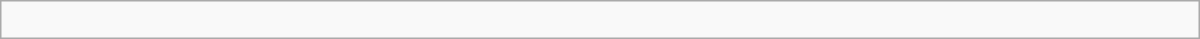<table width="800" class="wikitable">
<tr>
<td><br></td>
</tr>
</table>
